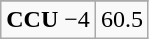<table class="wikitable">
<tr align="center">
</tr>
<tr align="center">
<td><strong>CCU</strong> −4</td>
<td>60.5</td>
</tr>
</table>
